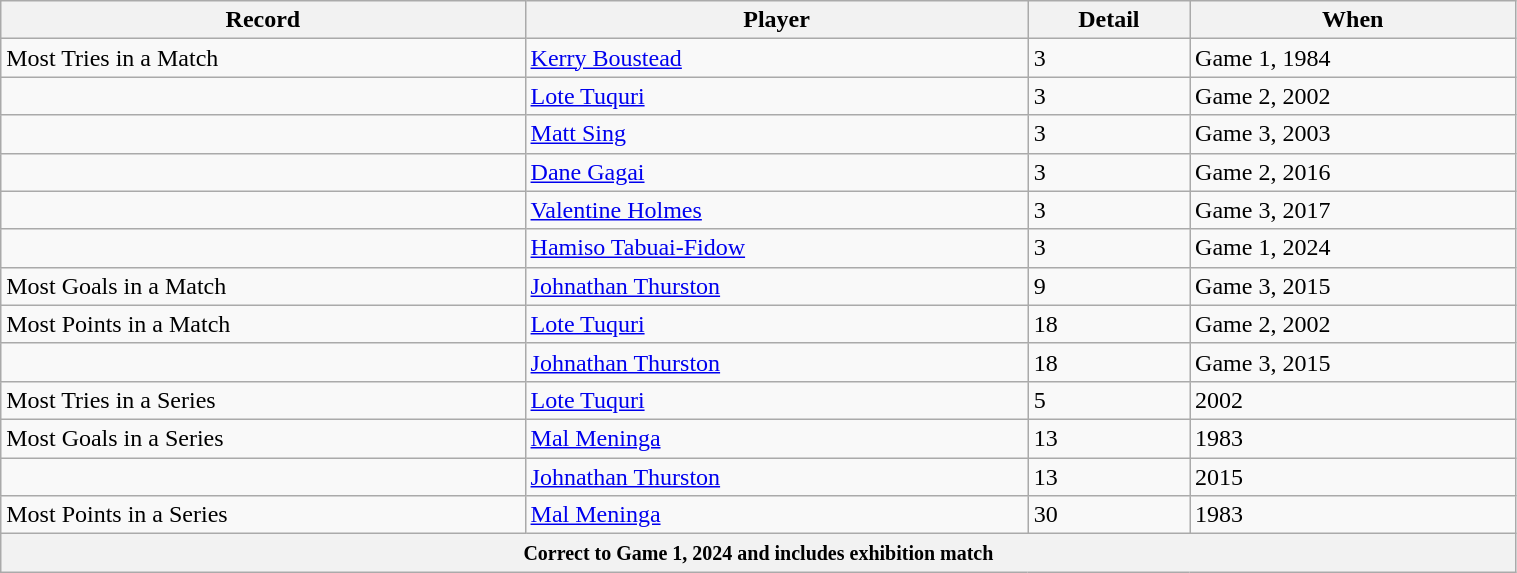<table class="wikitable" width=80%>
<tr>
<th>Record</th>
<th>Player</th>
<th>Detail</th>
<th>When</th>
</tr>
<tr>
<td>Most Tries in a Match</td>
<td><a href='#'>Kerry Boustead</a></td>
<td>3</td>
<td>Game 1, 1984</td>
</tr>
<tr>
<td></td>
<td><a href='#'>Lote Tuquri</a></td>
<td>3</td>
<td>Game 2, 2002</td>
</tr>
<tr>
<td></td>
<td><a href='#'>Matt Sing</a></td>
<td>3</td>
<td>Game 3, 2003</td>
</tr>
<tr>
<td></td>
<td><a href='#'>Dane Gagai</a></td>
<td>3</td>
<td>Game 2, 2016</td>
</tr>
<tr>
<td></td>
<td><a href='#'>Valentine Holmes</a></td>
<td>3</td>
<td>Game 3, 2017</td>
</tr>
<tr>
<td></td>
<td><a href='#'>Hamiso Tabuai-Fidow</a></td>
<td>3</td>
<td>Game 1, 2024</td>
</tr>
<tr>
<td>Most Goals in a Match</td>
<td><a href='#'>Johnathan Thurston</a></td>
<td>9</td>
<td>Game 3, 2015</td>
</tr>
<tr>
<td>Most Points in a Match</td>
<td><a href='#'>Lote Tuquri</a></td>
<td>18</td>
<td>Game 2, 2002</td>
</tr>
<tr>
<td></td>
<td><a href='#'>Johnathan Thurston</a></td>
<td>18</td>
<td>Game 3, 2015</td>
</tr>
<tr>
<td>Most Tries in a Series</td>
<td><a href='#'>Lote Tuquri</a></td>
<td>5</td>
<td>2002</td>
</tr>
<tr>
<td>Most Goals in a Series</td>
<td><a href='#'>Mal Meninga</a></td>
<td>13</td>
<td>1983</td>
</tr>
<tr>
<td></td>
<td><a href='#'>Johnathan Thurston</a></td>
<td>13</td>
<td>2015</td>
</tr>
<tr>
<td>Most Points in a Series</td>
<td><a href='#'>Mal Meninga</a></td>
<td>30</td>
<td>1983</td>
</tr>
<tr>
<th colspan="4"><small>Correct to Game 1, 2024 and includes exhibition match</small></th>
</tr>
</table>
